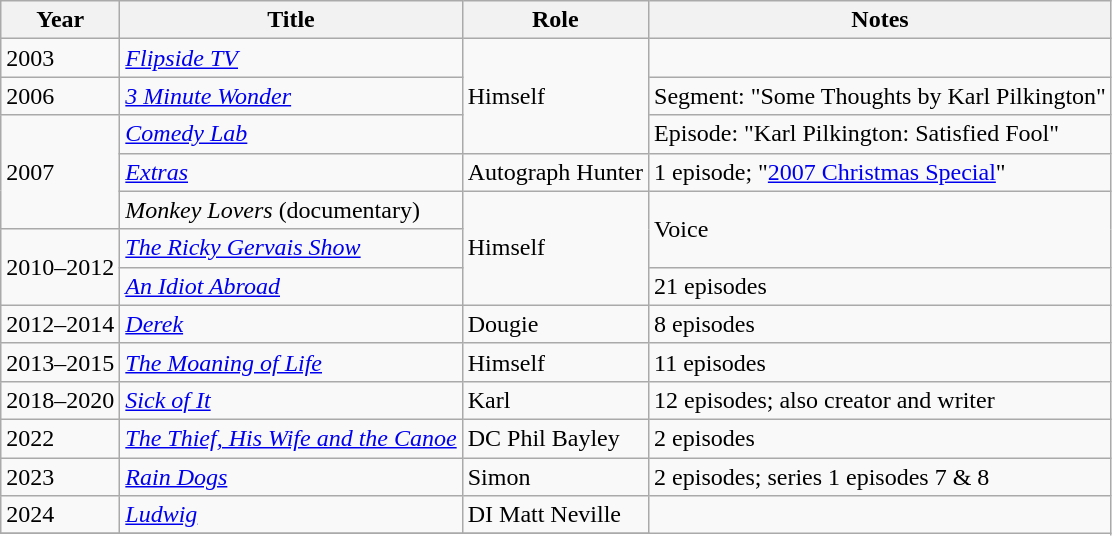<table class="wikitable sortable">
<tr>
<th>Year</th>
<th>Title</th>
<th>Role</th>
<th>Notes</th>
</tr>
<tr>
<td>2003</td>
<td><em><a href='#'>Flipside TV</a></em></td>
<td rowspan="3">Himself</td>
<td></td>
</tr>
<tr>
<td>2006</td>
<td><em><a href='#'>3 Minute Wonder</a></em></td>
<td>Segment: "Some Thoughts by Karl Pilkington"</td>
</tr>
<tr>
<td rowspan="3">2007</td>
<td><em><a href='#'>Comedy Lab</a></em></td>
<td>Episode: "Karl Pilkington: Satisfied Fool"</td>
</tr>
<tr>
<td><em><a href='#'>Extras</a></em></td>
<td>Autograph Hunter</td>
<td>1 episode; "<a href='#'>2007 Christmas Special</a>"</td>
</tr>
<tr>
<td><em>Monkey Lovers</em> (documentary)</td>
<td rowspan="3">Himself</td>
<td rowspan="2">Voice</td>
</tr>
<tr>
<td rowspan="2">2010–2012</td>
<td><em><a href='#'>The Ricky Gervais Show</a></em></td>
</tr>
<tr>
<td><em><a href='#'>An Idiot Abroad</a></em></td>
<td>21 episodes</td>
</tr>
<tr>
<td>2012–2014</td>
<td><em><a href='#'>Derek</a></em></td>
<td>Dougie</td>
<td>8 episodes</td>
</tr>
<tr>
<td>2013–2015</td>
<td><em><a href='#'>The Moaning of Life</a></em></td>
<td>Himself</td>
<td>11 episodes</td>
</tr>
<tr>
<td>2018–2020</td>
<td><em><a href='#'>Sick of It</a></em></td>
<td>Karl</td>
<td>12 episodes; also creator and writer</td>
</tr>
<tr>
<td>2022</td>
<td><em><a href='#'>The Thief, His Wife and the Canoe</a></em></td>
<td>DC Phil Bayley</td>
<td>2 episodes</td>
</tr>
<tr>
<td>2023</td>
<td><em><a href='#'>Rain Dogs</a></em></td>
<td>Simon</td>
<td>2 episodes; series 1 episodes 7 &  8</td>
</tr>
<tr>
<td>2024</td>
<td><em><a href='#'>Ludwig</a></em></td>
<td>DI Matt Neville</td>
</tr>
<tr>
</tr>
</table>
